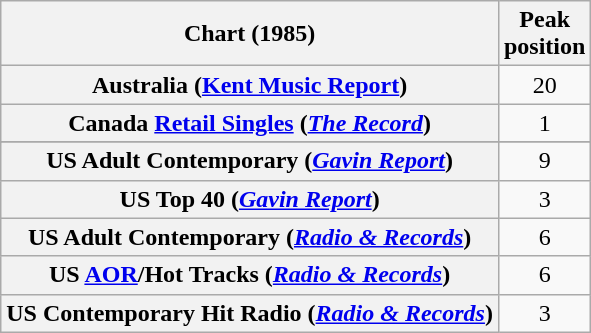<table class="wikitable sortable plainrowheaders" style="text-align:center">
<tr>
<th scope="col">Chart (1985)</th>
<th scope="col">Peak<br>position</th>
</tr>
<tr>
<th scope="row">Australia (<a href='#'>Kent Music Report</a>)</th>
<td>20</td>
</tr>
<tr>
<th scope="row">Canada <a href='#'>Retail Singles</a> (<em><a href='#'>The Record</a></em>)</th>
<td>1</td>
</tr>
<tr>
</tr>
<tr>
</tr>
<tr>
</tr>
<tr>
</tr>
<tr>
</tr>
<tr>
<th scope="row">US Adult Contemporary (<em><a href='#'>Gavin Report</a></em>)</th>
<td>9</td>
</tr>
<tr>
<th scope="row">US Top 40 (<em><a href='#'>Gavin Report</a></em>)</th>
<td>3</td>
</tr>
<tr>
<th scope="row">US Adult Contemporary (<em><a href='#'>Radio & Records</a></em>)</th>
<td>6</td>
</tr>
<tr>
<th scope="row">US <a href='#'>AOR</a>/Hot Tracks (<em><a href='#'>Radio & Records</a></em>)</th>
<td>6</td>
</tr>
<tr>
<th scope="row">US Contemporary Hit Radio (<em><a href='#'>Radio & Records</a></em>)</th>
<td>3</td>
</tr>
</table>
